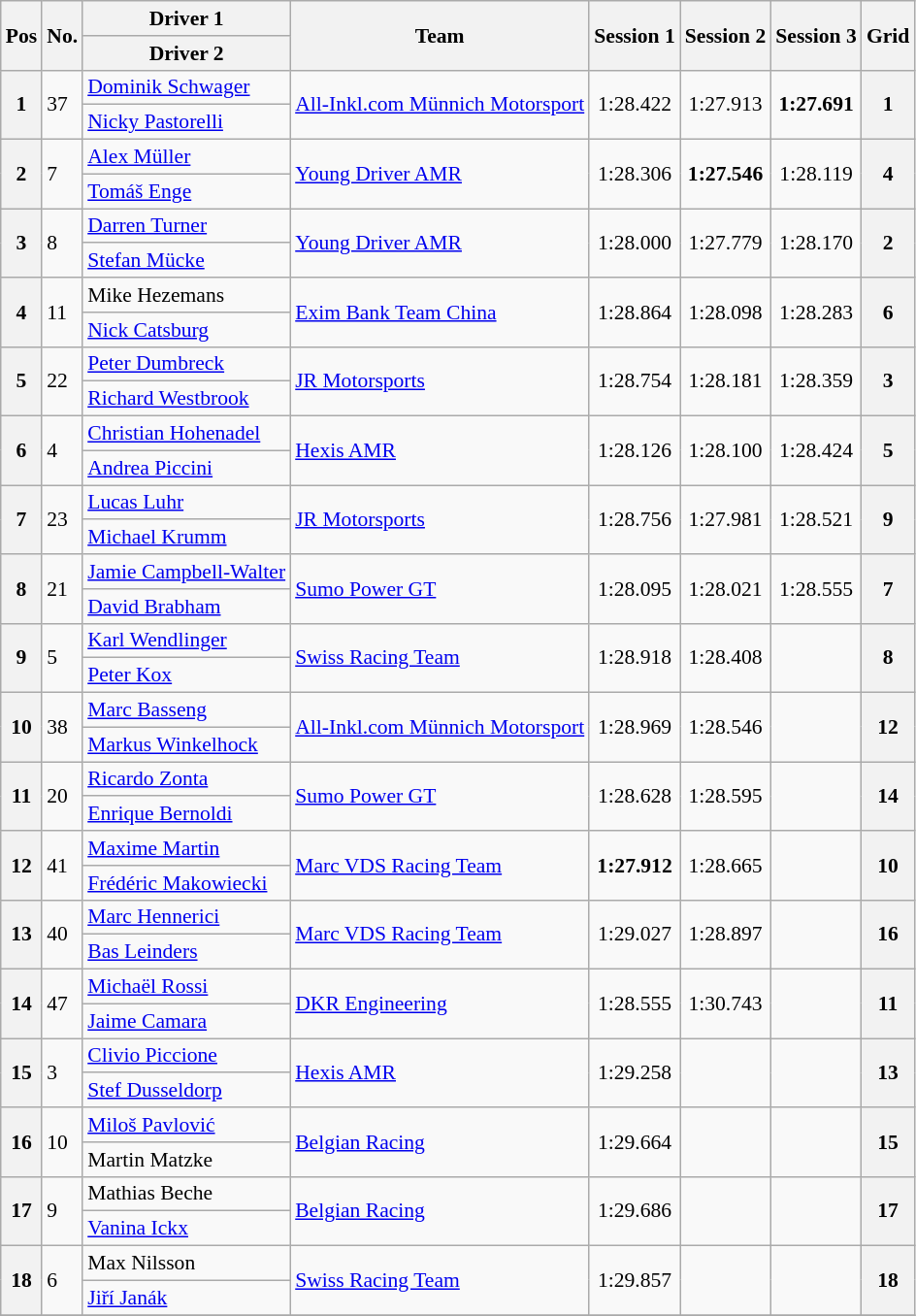<table class="wikitable" style="font-size: 90%;">
<tr>
<th rowspan=2>Pos</th>
<th rowspan=2>No.</th>
<th>Driver 1</th>
<th rowspan=2>Team</th>
<th rowspan=2>Session 1</th>
<th rowspan=2>Session 2</th>
<th rowspan=2>Session 3</th>
<th rowspan=2>Grid</th>
</tr>
<tr>
<th>Driver 2</th>
</tr>
<tr>
<th rowspan=2>1</th>
<td rowspan=2>37</td>
<td> <a href='#'>Dominik Schwager</a></td>
<td rowspan=2> <a href='#'>All-Inkl.com Münnich Motorsport</a></td>
<td rowspan=2 align="center">1:28.422</td>
<td rowspan=2 align="center">1:27.913</td>
<td rowspan=2 align="center"><strong>1:27.691</strong></td>
<th rowspan=2>1</th>
</tr>
<tr>
<td> <a href='#'>Nicky Pastorelli</a></td>
</tr>
<tr>
<th rowspan=2>2</th>
<td rowspan=2>7</td>
<td> <a href='#'>Alex Müller</a></td>
<td rowspan=2> <a href='#'>Young Driver AMR</a></td>
<td rowspan=2 align="center">1:28.306</td>
<td rowspan=2 align="center"><strong>1:27.546</strong></td>
<td rowspan=2 align="center">1:28.119</td>
<th rowspan=2>4</th>
</tr>
<tr>
<td> <a href='#'>Tomáš Enge</a></td>
</tr>
<tr>
<th rowspan=2>3</th>
<td rowspan=2>8</td>
<td> <a href='#'>Darren Turner</a></td>
<td rowspan=2> <a href='#'>Young Driver AMR</a></td>
<td rowspan=2 align="center">1:28.000</td>
<td rowspan=2 align="center">1:27.779</td>
<td rowspan=2 align="center">1:28.170</td>
<th rowspan=2>2</th>
</tr>
<tr>
<td> <a href='#'>Stefan Mücke</a></td>
</tr>
<tr>
<th rowspan=2>4</th>
<td rowspan=2>11</td>
<td> Mike Hezemans</td>
<td rowspan=2> <a href='#'>Exim Bank Team China</a></td>
<td rowspan=2 align="center">1:28.864</td>
<td rowspan=2 align="center">1:28.098</td>
<td rowspan=2 align="center">1:28.283</td>
<th rowspan=2>6</th>
</tr>
<tr>
<td> <a href='#'>Nick Catsburg</a></td>
</tr>
<tr>
<th rowspan=2>5</th>
<td rowspan=2>22</td>
<td> <a href='#'>Peter Dumbreck</a></td>
<td rowspan=2> <a href='#'>JR Motorsports</a></td>
<td rowspan=2 align="center">1:28.754</td>
<td rowspan=2 align="center">1:28.181</td>
<td rowspan=2 align="center">1:28.359</td>
<th rowspan=2>3</th>
</tr>
<tr>
<td> <a href='#'>Richard Westbrook</a></td>
</tr>
<tr>
<th rowspan=2>6</th>
<td rowspan=2>4</td>
<td> <a href='#'>Christian Hohenadel</a></td>
<td rowspan=2> <a href='#'>Hexis AMR</a></td>
<td rowspan=2 align="center">1:28.126</td>
<td rowspan=2 align="center">1:28.100</td>
<td rowspan=2 align="center">1:28.424</td>
<th rowspan=2>5</th>
</tr>
<tr>
<td> <a href='#'>Andrea Piccini</a></td>
</tr>
<tr>
<th rowspan=2>7</th>
<td rowspan=2>23</td>
<td> <a href='#'>Lucas Luhr</a></td>
<td rowspan=2> <a href='#'>JR Motorsports</a></td>
<td rowspan=2 align="center">1:28.756</td>
<td rowspan=2 align="center">1:27.981</td>
<td rowspan=2 align="center">1:28.521</td>
<th rowspan=2>9</th>
</tr>
<tr>
<td> <a href='#'>Michael Krumm</a></td>
</tr>
<tr>
<th rowspan=2>8</th>
<td rowspan=2>21</td>
<td> <a href='#'>Jamie Campbell-Walter</a></td>
<td rowspan=2> <a href='#'>Sumo Power GT</a></td>
<td rowspan=2 align="center">1:28.095</td>
<td rowspan=2 align="center">1:28.021</td>
<td rowspan=2 align="center">1:28.555</td>
<th rowspan=2>7</th>
</tr>
<tr>
<td> <a href='#'>David Brabham</a></td>
</tr>
<tr>
<th rowspan=2>9</th>
<td rowspan=2>5</td>
<td> <a href='#'>Karl Wendlinger</a></td>
<td rowspan=2> <a href='#'>Swiss Racing Team</a></td>
<td rowspan=2 align="center">1:28.918</td>
<td rowspan=2 align="center">1:28.408</td>
<td rowspan=2></td>
<th rowspan=2>8</th>
</tr>
<tr>
<td> <a href='#'>Peter Kox</a></td>
</tr>
<tr>
<th rowspan=2>10</th>
<td rowspan=2>38</td>
<td> <a href='#'>Marc Basseng</a></td>
<td rowspan=2> <a href='#'>All-Inkl.com Münnich Motorsport</a></td>
<td rowspan=2 align="center">1:28.969</td>
<td rowspan=2 align="center">1:28.546</td>
<td rowspan=2></td>
<th rowspan=2>12</th>
</tr>
<tr>
<td> <a href='#'>Markus Winkelhock</a></td>
</tr>
<tr>
<th rowspan=2>11</th>
<td rowspan=2>20</td>
<td> <a href='#'>Ricardo Zonta</a></td>
<td rowspan=2> <a href='#'>Sumo Power GT</a></td>
<td rowspan=2 align="center">1:28.628</td>
<td rowspan=2 align="center">1:28.595</td>
<td rowspan=2></td>
<th rowspan=2>14</th>
</tr>
<tr>
<td> <a href='#'>Enrique Bernoldi</a></td>
</tr>
<tr>
<th rowspan=2>12</th>
<td rowspan=2>41</td>
<td> <a href='#'>Maxime Martin</a></td>
<td rowspan=2> <a href='#'>Marc VDS Racing Team</a></td>
<td rowspan=2 align="center"><strong>1:27.912</strong></td>
<td rowspan=2 align="center">1:28.665</td>
<td rowspan=2></td>
<th rowspan=2>10</th>
</tr>
<tr>
<td> <a href='#'>Frédéric Makowiecki</a></td>
</tr>
<tr>
<th rowspan=2>13</th>
<td rowspan=2>40</td>
<td> <a href='#'>Marc Hennerici</a></td>
<td rowspan=2> <a href='#'>Marc VDS Racing Team</a></td>
<td rowspan=2 align="center">1:29.027</td>
<td rowspan=2 align="center">1:28.897</td>
<td rowspan=2></td>
<th rowspan=2>16</th>
</tr>
<tr>
<td> <a href='#'>Bas Leinders</a></td>
</tr>
<tr>
<th rowspan=2>14</th>
<td rowspan=2>47</td>
<td> <a href='#'>Michaël Rossi</a></td>
<td rowspan=2> <a href='#'>DKR Engineering</a></td>
<td rowspan=2 align="center">1:28.555</td>
<td rowspan=2 align="center">1:30.743</td>
<td rowspan=2></td>
<th rowspan=2>11</th>
</tr>
<tr>
<td> <a href='#'>Jaime Camara</a></td>
</tr>
<tr>
<th rowspan=2>15</th>
<td rowspan=2>3</td>
<td> <a href='#'>Clivio Piccione</a></td>
<td rowspan=2> <a href='#'>Hexis AMR</a></td>
<td rowspan=2 align="center">1:29.258</td>
<td rowspan=2></td>
<td rowspan=2></td>
<th rowspan=2>13</th>
</tr>
<tr>
<td> <a href='#'>Stef Dusseldorp</a></td>
</tr>
<tr>
<th rowspan=2>16</th>
<td rowspan=2>10</td>
<td> <a href='#'>Miloš Pavlović</a></td>
<td rowspan=2> <a href='#'>Belgian Racing</a></td>
<td rowspan=2 align="center">1:29.664</td>
<td rowspan=2></td>
<td rowspan=2></td>
<th rowspan=2>15</th>
</tr>
<tr>
<td> Martin Matzke</td>
</tr>
<tr>
<th rowspan=2>17</th>
<td rowspan=2>9</td>
<td> Mathias Beche</td>
<td rowspan=2> <a href='#'>Belgian Racing</a></td>
<td rowspan=2 align="center">1:29.686</td>
<td rowspan=2></td>
<td rowspan=2></td>
<th rowspan=2>17</th>
</tr>
<tr>
<td> <a href='#'>Vanina Ickx</a></td>
</tr>
<tr>
<th rowspan=2>18</th>
<td rowspan=2>6</td>
<td> Max Nilsson</td>
<td rowspan=2> <a href='#'>Swiss Racing Team</a></td>
<td rowspan=2 align="center">1:29.857</td>
<td rowspan=2></td>
<td rowspan=2></td>
<th rowspan=2>18</th>
</tr>
<tr>
<td> <a href='#'>Jiří Janák</a></td>
</tr>
<tr>
</tr>
</table>
